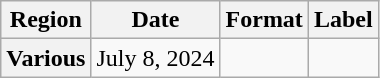<table class="wikitable plainrowheaders">
<tr>
<th scope="col">Region</th>
<th scope="col">Date</th>
<th scope="col">Format</th>
<th scope="col">Label</th>
</tr>
<tr>
<th scope="row">Various </th>
<td>July 8, 2024</td>
<td></td>
<td></td>
</tr>
</table>
